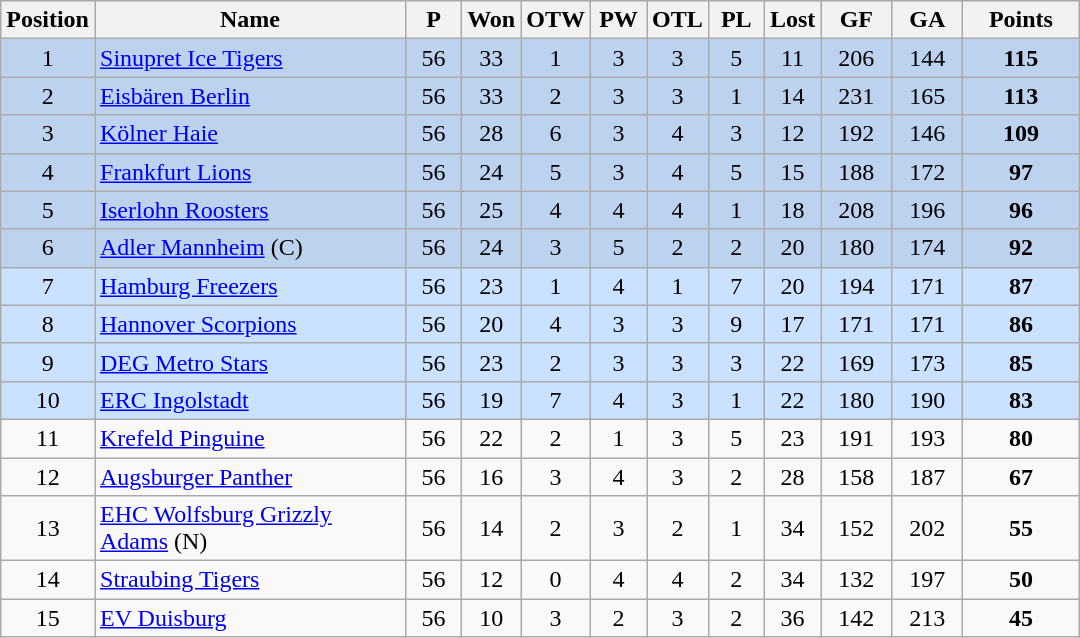<table class="wikitable">
<tr style="background:#cae1ff;">
<th style="width:30px;">Position</th>
<th style="width:200px;">Name</th>
<th style="width:30px;">P</th>
<th style="width:30px;">Won</th>
<th style="width:30px;">OTW</th>
<th style="width:30px;">PW</th>
<th style="width:30px;">OTL</th>
<th style="width:30px;">PL</th>
<th style="width:30px;">Lost</th>
<th style="width:40px;">GF</th>
<th style="width:40px;">GA</th>
<th style="width:70px;">Points</th>
</tr>
<tr style="background:#bcd2ee; text-align:center;">
<td>1</td>
<td align="left"><a href='#'>Sinupret Ice Tigers</a></td>
<td>56</td>
<td>33</td>
<td>1</td>
<td>3</td>
<td>3</td>
<td>5</td>
<td>11</td>
<td>206</td>
<td>144</td>
<td><strong>115</strong></td>
</tr>
<tr style="background:#bcd2ee; text-align:center;">
<td>2</td>
<td align="left"><a href='#'>Eisbären Berlin</a></td>
<td>56</td>
<td>33</td>
<td>2</td>
<td>3</td>
<td>3</td>
<td>1</td>
<td>14</td>
<td>231</td>
<td>165</td>
<td><strong>113</strong></td>
</tr>
<tr style="background:#bcd2ee; text-align:center;">
<td>3</td>
<td align="left"><a href='#'>Kölner Haie</a></td>
<td>56</td>
<td>28</td>
<td>6</td>
<td>3</td>
<td>4</td>
<td>3</td>
<td>12</td>
<td>192</td>
<td>146</td>
<td><strong>109</strong></td>
</tr>
<tr style="background:#bcd2ee; text-align:center;">
<td>4</td>
<td align="left"><a href='#'>Frankfurt Lions</a></td>
<td>56</td>
<td>24</td>
<td>5</td>
<td>3</td>
<td>4</td>
<td>5</td>
<td>15</td>
<td>188</td>
<td>172</td>
<td><strong>97</strong></td>
</tr>
<tr style="background:#bcd2ee; text-align:center;">
<td>5</td>
<td align="left"><a href='#'>Iserlohn Roosters</a></td>
<td>56</td>
<td>25</td>
<td>4</td>
<td>4</td>
<td>4</td>
<td>1</td>
<td>18</td>
<td>208</td>
<td>196</td>
<td><strong>96</strong></td>
</tr>
<tr style="background:#bcd2ee; text-align:center;">
<td>6</td>
<td align="left"><a href='#'>Adler Mannheim</a> (C)</td>
<td>56</td>
<td>24</td>
<td>3</td>
<td>5</td>
<td>2</td>
<td>2</td>
<td>20</td>
<td>180</td>
<td>174</td>
<td><strong>92</strong></td>
</tr>
<tr style="background:#cae1ff; text-align:center;">
<td>7</td>
<td align="left"><a href='#'>Hamburg Freezers</a></td>
<td>56</td>
<td>23</td>
<td>1</td>
<td>4</td>
<td>1</td>
<td>7</td>
<td>20</td>
<td>194</td>
<td>171</td>
<td><strong>87</strong></td>
</tr>
<tr style="background:#cae1ff; text-align:center;">
<td>8</td>
<td align="left"><a href='#'>Hannover Scorpions</a></td>
<td>56</td>
<td>20</td>
<td>4</td>
<td>3</td>
<td>3</td>
<td>9</td>
<td>17</td>
<td>171</td>
<td>171</td>
<td><strong>86</strong></td>
</tr>
<tr style="background:#cae1ff; text-align:center;">
<td>9</td>
<td align="left"><a href='#'>DEG Metro Stars</a></td>
<td>56</td>
<td>23</td>
<td>2</td>
<td>3</td>
<td>3</td>
<td>3</td>
<td>22</td>
<td>169</td>
<td>173</td>
<td><strong>85</strong></td>
</tr>
<tr style="background:#cae1ff; text-align:center;">
<td>10</td>
<td align="left"><a href='#'>ERC Ingolstadt</a></td>
<td>56</td>
<td>19</td>
<td>7</td>
<td>4</td>
<td>3</td>
<td>1</td>
<td>22</td>
<td>180</td>
<td>190</td>
<td><strong>83</strong></td>
</tr>
<tr style="text-align:center;">
<td>11</td>
<td align="left"><a href='#'>Krefeld Pinguine</a></td>
<td>56</td>
<td>22</td>
<td>2</td>
<td>1</td>
<td>3</td>
<td>5</td>
<td>23</td>
<td>191</td>
<td>193</td>
<td><strong>80</strong></td>
</tr>
<tr style="text-align:center;">
<td>12</td>
<td align="left"><a href='#'>Augsburger Panther</a></td>
<td>56</td>
<td>16</td>
<td>3</td>
<td>4</td>
<td>3</td>
<td>2</td>
<td>28</td>
<td>158</td>
<td>187</td>
<td><strong>67</strong></td>
</tr>
<tr style="text-align:center;">
<td>13</td>
<td align="left"><a href='#'>EHC Wolfsburg Grizzly Adams</a> (N)</td>
<td>56</td>
<td>14</td>
<td>2</td>
<td>3</td>
<td>2</td>
<td>1</td>
<td>34</td>
<td>152</td>
<td>202</td>
<td><strong>55</strong></td>
</tr>
<tr style="text-align:center;">
<td>14</td>
<td align="left"><a href='#'>Straubing Tigers</a></td>
<td>56</td>
<td>12</td>
<td>0</td>
<td>4</td>
<td>4</td>
<td>2</td>
<td>34</td>
<td>132</td>
<td>197</td>
<td><strong>50</strong></td>
</tr>
<tr style="text-align:center;">
<td>15</td>
<td align="left"><a href='#'>EV Duisburg</a></td>
<td>56</td>
<td>10</td>
<td>3</td>
<td>2</td>
<td>3</td>
<td>2</td>
<td>36</td>
<td>142</td>
<td>213</td>
<td><strong>45</strong></td>
</tr>
</table>
